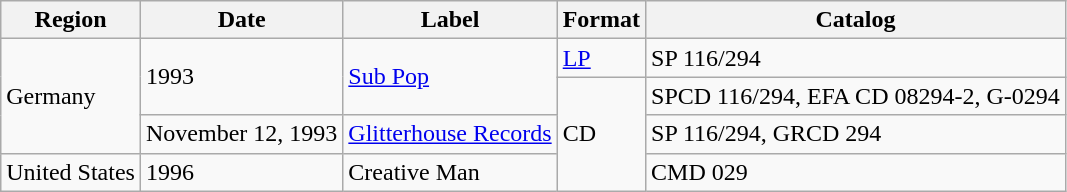<table class="wikitable">
<tr>
<th>Region</th>
<th>Date</th>
<th>Label</th>
<th>Format</th>
<th>Catalog</th>
</tr>
<tr>
<td rowspan="3">Germany</td>
<td rowspan="2">1993</td>
<td rowspan="2"><a href='#'>Sub Pop</a></td>
<td><a href='#'>LP</a></td>
<td>SP 116/294</td>
</tr>
<tr>
<td rowspan="3">CD</td>
<td>SPCD 116/294, EFA CD 08294-2, G-0294</td>
</tr>
<tr>
<td>November 12, 1993</td>
<td><a href='#'>Glitterhouse Records</a></td>
<td>SP 116/294, GRCD 294 </td>
</tr>
<tr>
<td>United States</td>
<td>1996</td>
<td>Creative Man</td>
<td>CMD 029</td>
</tr>
</table>
